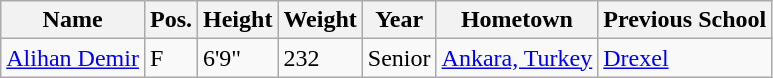<table class="wikitable sortable" border="1">
<tr>
<th>Name</th>
<th>Pos.</th>
<th>Height</th>
<th>Weight</th>
<th>Year</th>
<th>Hometown</th>
<th class="unsortable">Previous School</th>
</tr>
<tr>
<td><a href='#'>Alihan Demir</a></td>
<td>F</td>
<td>6'9"</td>
<td>232</td>
<td>Senior</td>
<td><a href='#'>Ankara, Turkey</a></td>
<td><a href='#'>Drexel</a></td>
</tr>
</table>
